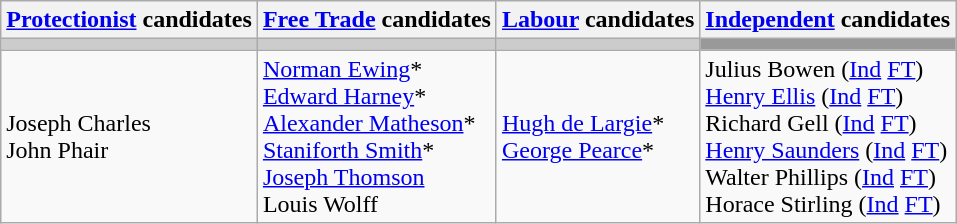<table class="wikitable">
<tr>
<th><a href='#'>Protectionist</a> candidates</th>
<th><a href='#'>Free Trade</a> candidates</th>
<th><a href='#'>Labour</a> candidates</th>
<th><a href='#'>Independent</a> candidates</th>
</tr>
<tr bgcolor="#cccccc">
<td></td>
<td></td>
<td></td>
<td bgcolor="#999999"></td>
</tr>
<tr>
<td>Joseph Charles<br>John Phair</td>
<td><a href='#'>Norman Ewing</a>*<br><a href='#'>Edward Harney</a>*<br><a href='#'>Alexander Matheson</a>*<br><a href='#'>Staniforth Smith</a>*<br><a href='#'>Joseph Thomson</a><br>Louis Wolff</td>
<td><a href='#'>Hugh de Largie</a>*<br><a href='#'>George Pearce</a>*</td>
<td>Julius Bowen (<a href='#'>Ind</a> <a href='#'>FT</a>)<br><a href='#'>Henry Ellis</a> (<a href='#'>Ind</a> <a href='#'>FT</a>)<br>Richard Gell (<a href='#'>Ind</a> <a href='#'>FT</a>)<br><a href='#'>Henry Saunders</a> (<a href='#'>Ind</a> <a href='#'>FT</a>)<br>Walter Phillips (<a href='#'>Ind</a> <a href='#'>FT</a>)<br>Horace Stirling (<a href='#'>Ind</a> <a href='#'>FT</a>)</td>
</tr>
</table>
